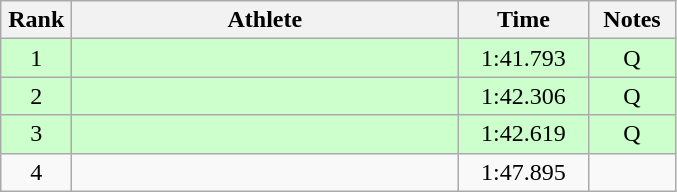<table class=wikitable style="text-align:center">
<tr>
<th width=40>Rank</th>
<th width=250>Athlete</th>
<th width=80>Time</th>
<th width=50>Notes</th>
</tr>
<tr bgcolor="ccffcc">
<td>1</td>
<td align=left></td>
<td>1:41.793</td>
<td>Q</td>
</tr>
<tr bgcolor="ccffcc">
<td>2</td>
<td align=left></td>
<td>1:42.306</td>
<td>Q</td>
</tr>
<tr bgcolor="ccffcc">
<td>3</td>
<td align=left></td>
<td>1:42.619</td>
<td>Q</td>
</tr>
<tr>
<td>4</td>
<td align=left></td>
<td>1:47.895</td>
<td></td>
</tr>
</table>
